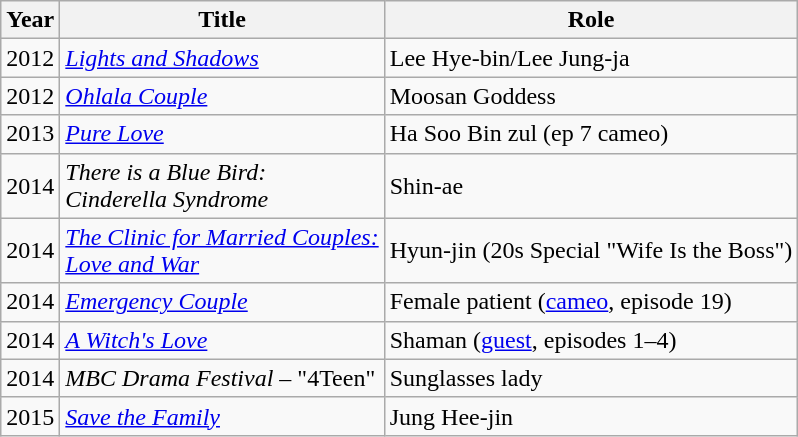<table class="wikitable">
<tr>
<th scope="col">Year</th>
<th scope="col">Title</th>
<th scope="col">Role</th>
</tr>
<tr>
<td>2012</td>
<td><em><a href='#'>Lights and Shadows</a></em></td>
<td>Lee Hye-bin/Lee Jung-ja</td>
</tr>
<tr>
<td>2012</td>
<td><em><a href='#'>Ohlala Couple</a></em></td>
<td>Moosan Goddess</td>
</tr>
<tr>
<td>2013</td>
<td><em><a href='#'>Pure Love</a></em></td>
<td>Ha Soo Bin zul (ep 7 cameo)</td>
</tr>
<tr>
<td>2014</td>
<td><em>There is a Blue Bird:<br>Cinderella Syndrome</em></td>
<td>Shin-ae</td>
</tr>
<tr>
<td>2014</td>
<td><em><a href='#'>The Clinic for Married Couples:<br>Love and War</a></em></td>
<td>Hyun-jin (20s Special "Wife Is the Boss")</td>
</tr>
<tr>
<td>2014</td>
<td><em><a href='#'>Emergency Couple</a></em></td>
<td>Female patient (<a href='#'>cameo</a>, episode 19)</td>
</tr>
<tr>
<td>2014</td>
<td><em><a href='#'>A Witch's Love</a></em></td>
<td>Shaman (<a href='#'>guest</a>, episodes 1–4)</td>
</tr>
<tr>
<td>2014</td>
<td><em>MBC Drama Festival</em> – "4Teen"</td>
<td>Sunglasses lady</td>
</tr>
<tr>
<td>2015</td>
<td><em><a href='#'>Save the Family</a></em></td>
<td>Jung Hee-jin</td>
</tr>
</table>
